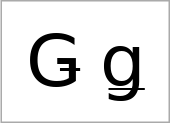<table align="right" cellpadding="4" style="border: 1px solid #aaaaaa; margin: 0 0 10px 10px; padding: 10px; font-size: 36pt; line-height: 36pt; text-align: center;">
<tr>
<td>Ǥ ǥ</td>
</tr>
</table>
